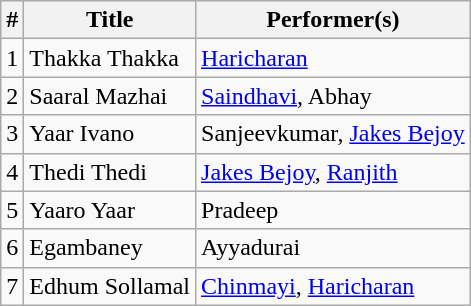<table class="wikitable">
<tr>
<th>#</th>
<th>Title</th>
<th>Performer(s)</th>
</tr>
<tr>
<td>1</td>
<td>Thakka Thakka</td>
<td><a href='#'>Haricharan</a></td>
</tr>
<tr>
<td>2</td>
<td>Saaral Mazhai</td>
<td><a href='#'>Saindhavi</a>, Abhay</td>
</tr>
<tr>
<td>3</td>
<td>Yaar Ivano</td>
<td>Sanjeevkumar, <a href='#'>Jakes Bejoy</a></td>
</tr>
<tr>
<td>4</td>
<td>Thedi Thedi</td>
<td><a href='#'>Jakes Bejoy</a>, <a href='#'>Ranjith</a></td>
</tr>
<tr>
<td>5</td>
<td>Yaaro Yaar</td>
<td>Pradeep</td>
</tr>
<tr>
<td>6</td>
<td>Egambaney</td>
<td>Ayyadurai</td>
</tr>
<tr>
<td>7</td>
<td>Edhum Sollamal</td>
<td><a href='#'>Chinmayi</a>, <a href='#'>Haricharan</a></td>
</tr>
</table>
